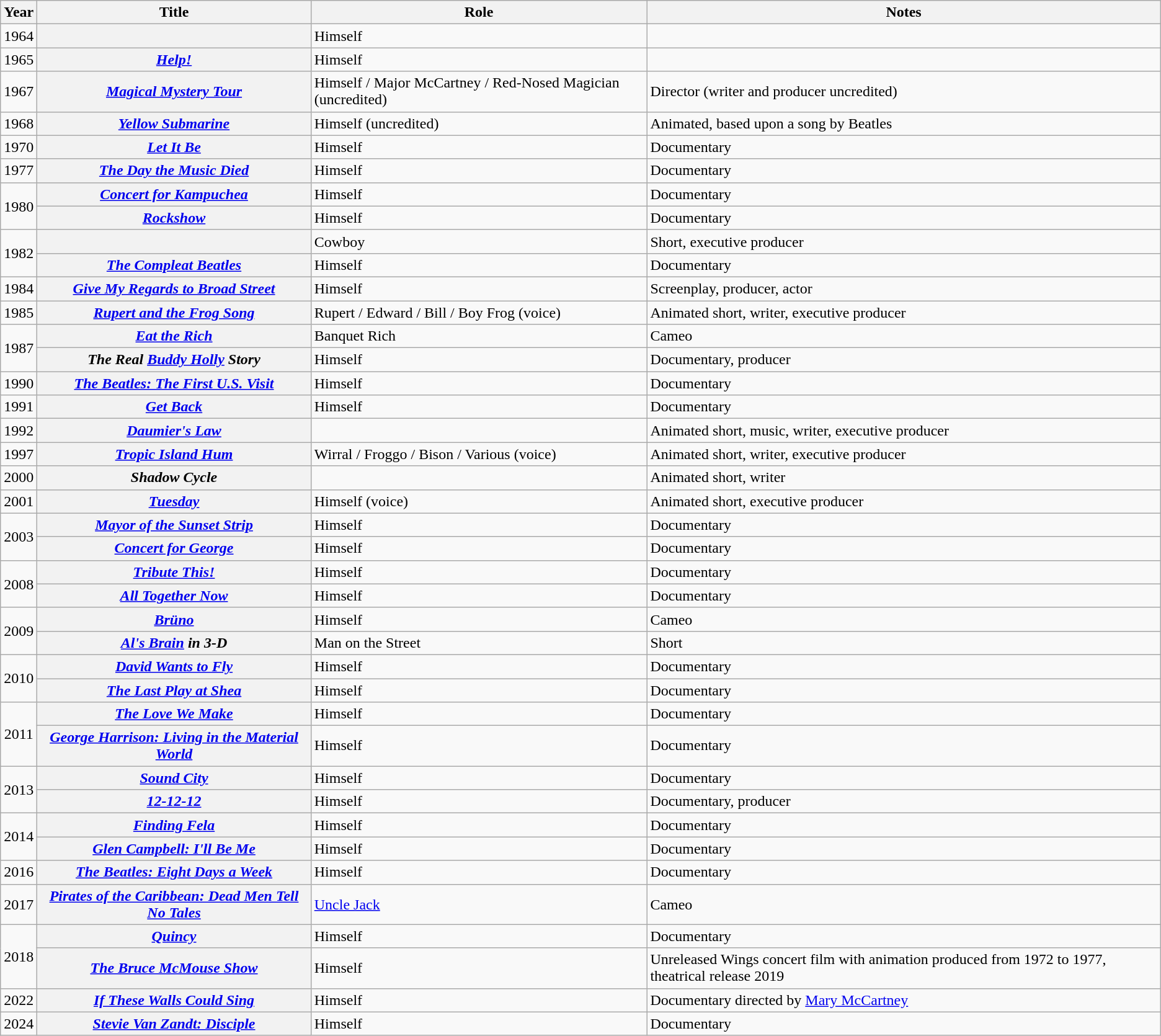<table class="wikitable sortable plainrowheaders">
<tr>
<th scope="col">Year</th>
<th scope="col">Title</th>
<th scope="col">Role</th>
<th scope="col" class="unsortable">Notes</th>
</tr>
<tr>
<td style="text-align:center;">1964</td>
<th scope="row"><em></em></th>
<td>Himself</td>
<td></td>
</tr>
<tr>
<td style="text-align:center;">1965</td>
<th scope="row"><em><a href='#'>Help!</a></em></th>
<td>Himself</td>
<td></td>
</tr>
<tr>
<td style="text-align:center;">1967</td>
<th scope="row"><em><a href='#'>Magical Mystery Tour</a></em></th>
<td>Himself / Major McCartney / Red-Nosed Magician (uncredited)</td>
<td>Director (writer and producer uncredited)</td>
</tr>
<tr>
<td style="text-align:center;">1968</td>
<th scope="row"><em><a href='#'>Yellow Submarine</a></em></th>
<td>Himself (uncredited)</td>
<td>Animated, based upon a song by Beatles</td>
</tr>
<tr>
<td style="text-align:center;">1970</td>
<th scope="row"><em><a href='#'>Let It Be</a></em></th>
<td>Himself</td>
<td>Documentary</td>
</tr>
<tr>
<td style="text-align:center;">1977</td>
<th scope="row"><em><a href='#'>The Day the Music Died</a></em></th>
<td>Himself</td>
<td>Documentary</td>
</tr>
<tr>
<td rowspan="2" style="text-align:center;">1980</td>
<th scope="row"><em><a href='#'>Concert for Kampuchea</a></em></th>
<td>Himself</td>
<td>Documentary</td>
</tr>
<tr>
<th scope="row"><em><a href='#'>Rockshow</a></em></th>
<td>Himself</td>
<td>Documentary</td>
</tr>
<tr>
<td rowspan="2" style="text-align:center;">1982</td>
<th scope="row"><em></em></th>
<td>Cowboy</td>
<td>Short, executive producer</td>
</tr>
<tr>
<th scope="row"><em><a href='#'>The Compleat Beatles</a></em></th>
<td>Himself</td>
<td>Documentary</td>
</tr>
<tr>
<td style="text-align:center;">1984</td>
<th scope="row"><em><a href='#'>Give My Regards to Broad Street</a></em></th>
<td>Himself</td>
<td>Screenplay, producer, actor</td>
</tr>
<tr>
<td style="text-align:center;">1985</td>
<th scope="row"><em><a href='#'>Rupert and the Frog Song</a></em></th>
<td>Rupert / Edward / Bill / Boy Frog (voice)</td>
<td>Animated short, writer, executive producer</td>
</tr>
<tr>
<td rowspan="2" style="text-align:center;">1987</td>
<th scope="row"><em><a href='#'>Eat the Rich</a></em></th>
<td>Banquet Rich</td>
<td>Cameo</td>
</tr>
<tr>
<th scope="row"><em>The Real <a href='#'>Buddy Holly</a> Story</em></th>
<td>Himself</td>
<td>Documentary, producer</td>
</tr>
<tr>
<td style="text-align:center;">1990</td>
<th scope="row"><em><a href='#'>The Beatles: The First U.S. Visit</a></em></th>
<td>Himself</td>
<td>Documentary</td>
</tr>
<tr>
<td style="text-align:center;">1991</td>
<th scope="row"><em><a href='#'>Get Back</a></em></th>
<td>Himself</td>
<td>Documentary</td>
</tr>
<tr>
<td style="text-align:center;">1992</td>
<th scope="row"><em><a href='#'>Daumier's Law</a></em></th>
<td></td>
<td>Animated short, music, writer, executive producer</td>
</tr>
<tr>
<td style="text-align:center;">1997</td>
<th scope="row"><em><a href='#'>Tropic Island Hum</a></em></th>
<td>Wirral / Froggo / Bison / Various (voice)</td>
<td>Animated short, writer, executive producer</td>
</tr>
<tr>
<td style="text-align:center;">2000</td>
<th scope="row"><em>Shadow Cycle</em></th>
<td></td>
<td>Animated short, writer</td>
</tr>
<tr>
<td style="text-align:center;">2001</td>
<th scope="row"><em><a href='#'>Tuesday</a></em></th>
<td>Himself (voice)</td>
<td>Animated short, executive producer</td>
</tr>
<tr>
<td rowspan="2" style="text-align:center;">2003</td>
<th scope="row"><em><a href='#'>Mayor of the Sunset Strip</a></em></th>
<td>Himself</td>
<td>Documentary</td>
</tr>
<tr>
<th scope="row"><em><a href='#'>Concert for George</a></em></th>
<td>Himself</td>
<td>Documentary</td>
</tr>
<tr>
<td rowspan="2" style="text-align:center;">2008</td>
<th scope="row"><em><a href='#'>Tribute This!</a></em></th>
<td>Himself</td>
<td>Documentary</td>
</tr>
<tr>
<th scope="row"><em><a href='#'>All Together Now</a></em></th>
<td>Himself</td>
<td>Documentary</td>
</tr>
<tr>
<td rowspan="2" style="text-align:center;">2009</td>
<th scope="row"><em><a href='#'>Brüno</a></em></th>
<td>Himself</td>
<td>Cameo</td>
</tr>
<tr>
<th scope="row"><em><a href='#'>Al's Brain</a> in 3-D</em></th>
<td>Man on the Street</td>
<td>Short</td>
</tr>
<tr>
<td rowspan="2" style="text-align:center;">2010</td>
<th scope="row"><em><a href='#'>David Wants to Fly</a></em></th>
<td>Himself</td>
<td>Documentary</td>
</tr>
<tr>
<th scope="row"><em><a href='#'>The Last Play at Shea</a></em></th>
<td>Himself</td>
<td>Documentary</td>
</tr>
<tr>
<td rowspan="2" style="text-align:center;">2011</td>
<th scope="row"><em><a href='#'>The Love We Make</a></em></th>
<td>Himself</td>
<td>Documentary</td>
</tr>
<tr>
<th scope="row"><em><a href='#'>George Harrison: Living in the Material World</a></em></th>
<td>Himself</td>
<td>Documentary</td>
</tr>
<tr>
<td rowspan="2" style="text-align:center;">2013</td>
<th scope="row"><em><a href='#'>Sound City</a></em></th>
<td>Himself</td>
<td>Documentary</td>
</tr>
<tr>
<th scope="row"><em><a href='#'>12-12-12</a></em></th>
<td>Himself</td>
<td>Documentary, producer</td>
</tr>
<tr>
<td rowspan="2" style="text-align:center;">2014</td>
<th scope="row"><em><a href='#'>Finding Fela</a></em></th>
<td>Himself</td>
<td>Documentary</td>
</tr>
<tr>
<th scope="row"><em><a href='#'>Glen Campbell: I'll Be Me</a></em></th>
<td>Himself</td>
<td>Documentary</td>
</tr>
<tr>
<td style="text-align:center;">2016</td>
<th scope="row"><em><a href='#'>The Beatles: Eight Days a Week</a></em></th>
<td>Himself</td>
<td>Documentary</td>
</tr>
<tr>
<td style="text-align:center;">2017</td>
<th scope="row"><em><a href='#'>Pirates of the Caribbean: Dead Men Tell No Tales</a></em></th>
<td><a href='#'>Uncle Jack</a></td>
<td>Cameo</td>
</tr>
<tr>
<td rowspan="2" style="text-align:center;">2018</td>
<th scope="row"><em><a href='#'>Quincy</a></em></th>
<td>Himself</td>
<td>Documentary</td>
</tr>
<tr>
<th scope="row"><em><a href='#'>The Bruce McMouse Show</a></em></th>
<td>Himself</td>
<td>Unreleased Wings concert film with animation produced from 1972 to 1977, theatrical release 2019</td>
</tr>
<tr>
<td style="text-align:center;">2022</td>
<th scope="row"><em><a href='#'>If These Walls Could Sing</a></em></th>
<td>Himself</td>
<td>Documentary directed by <a href='#'>Mary McCartney</a></td>
</tr>
<tr>
<td style="text-align:center;">2024</td>
<th scope="row"><em><a href='#'>Stevie Van Zandt: Disciple</a></em></th>
<td>Himself</td>
<td>Documentary</td>
</tr>
</table>
